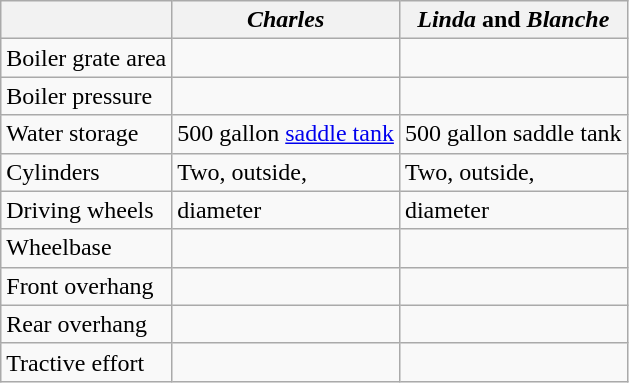<table class="wikitable">
<tr>
<th></th>
<th><em>Charles</em></th>
<th><em>Linda</em> and <em>Blanche</em></th>
</tr>
<tr>
<td>Boiler grate area</td>
<td></td>
<td></td>
</tr>
<tr>
<td>Boiler pressure</td>
<td></td>
<td></td>
</tr>
<tr>
<td>Water storage</td>
<td>500 gallon <a href='#'>saddle tank</a></td>
<td>500 gallon saddle tank</td>
</tr>
<tr>
<td>Cylinders</td>
<td>Two, outside, </td>
<td>Two, outside, </td>
</tr>
<tr>
<td>Driving wheels</td>
<td> diameter</td>
<td> diameter</td>
</tr>
<tr>
<td>Wheelbase</td>
<td></td>
<td></td>
</tr>
<tr>
<td>Front overhang</td>
<td></td>
<td></td>
</tr>
<tr>
<td>Rear overhang</td>
<td></td>
<td></td>
</tr>
<tr>
<td>Tractive effort</td>
<td></td>
<td></td>
</tr>
</table>
